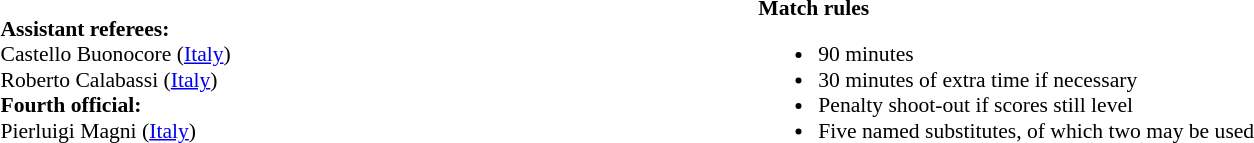<table width=100% style="font-size: 90%">
<tr>
<td><br><strong>Assistant referees:</strong>
<br>Castello Buonocore (<a href='#'>Italy</a>)
<br>Roberto Calabassi (<a href='#'>Italy</a>)
<br><strong>Fourth official:</strong>
<br>Pierluigi Magni (<a href='#'>Italy</a>)</td>
<td style="width:60%; vertical-align:top;"><br><strong>Match rules</strong><ul><li>90 minutes</li><li>30 minutes of extra time if necessary</li><li>Penalty shoot-out if scores still level</li><li>Five named substitutes, of which two may be used</li></ul></td>
</tr>
</table>
